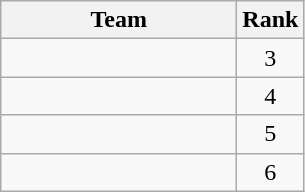<table class="wikitable" style="white-space:nowrap; display:inline-table;">
<tr>
<th style="width:150px">Team</th>
<th>Rank</th>
</tr>
<tr>
<td><s></s></td>
<td style="text-align:center">3</td>
</tr>
<tr>
<td></td>
<td style="text-align:center">4</td>
</tr>
<tr>
<td></td>
<td style="text-align:center">5</td>
</tr>
<tr>
<td></td>
<td style="text-align:center">6</td>
</tr>
</table>
